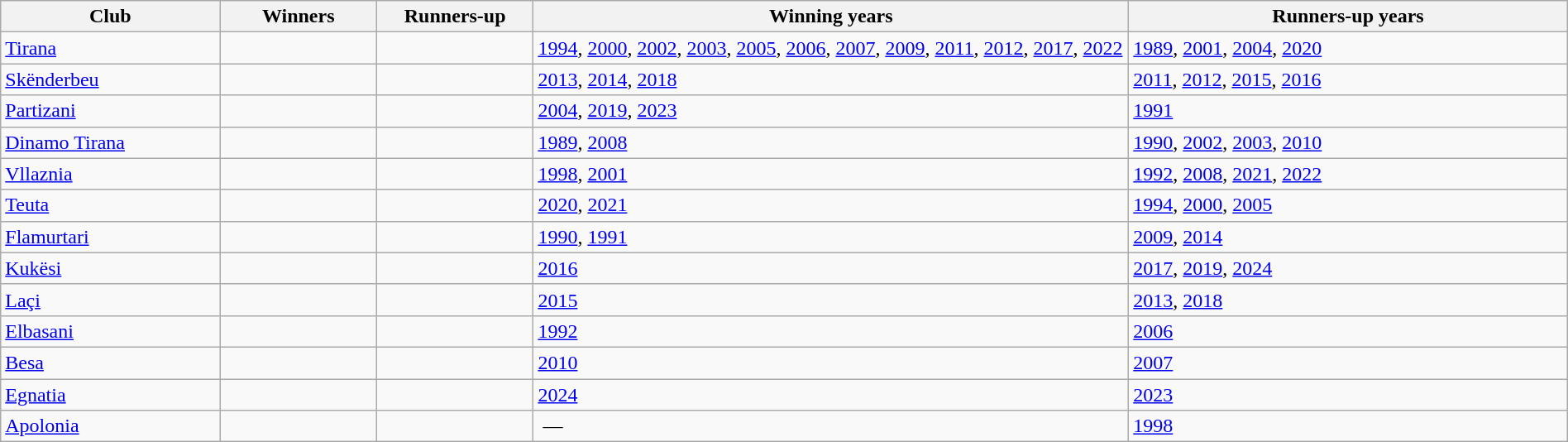<table class="wikitable sortable" style="width:100%;">
<tr>
<th style="width:14%;">Club</th>
<th style="width:10%;">Winners</th>
<th style="width:10%;">Runners-up</th>
<th style="width:38%;">Winning years</th>
<th style="width:28%;">Runners-up years</th>
</tr>
<tr>
<td><a href='#'>Tirana</a></td>
<td></td>
<td></td>
<td><a href='#'>1994</a>, <a href='#'>2000</a>, <a href='#'>2002</a>, <a href='#'>2003</a>, <a href='#'>2005</a>, <a href='#'>2006</a>, <a href='#'>2007</a>, <a href='#'>2009</a>, <a href='#'>2011</a>, <a href='#'>2012</a>, <a href='#'>2017</a>, <a href='#'>2022</a></td>
<td><a href='#'>1989</a>, <a href='#'>2001</a>, <a href='#'>2004</a>, <a href='#'>2020</a></td>
</tr>
<tr>
<td><a href='#'>Skënderbeu</a></td>
<td></td>
<td></td>
<td><a href='#'>2013</a>, <a href='#'>2014</a>, <a href='#'>2018</a></td>
<td><a href='#'>2011</a>, <a href='#'>2012</a>, <a href='#'>2015</a>, <a href='#'>2016</a></td>
</tr>
<tr>
<td><a href='#'>Partizani</a></td>
<td></td>
<td></td>
<td><a href='#'>2004</a>, <a href='#'>2019</a>, <a href='#'>2023</a></td>
<td><a href='#'>1991</a></td>
</tr>
<tr>
<td><a href='#'>Dinamo Tirana</a></td>
<td></td>
<td></td>
<td><a href='#'>1989</a>, <a href='#'>2008</a></td>
<td><a href='#'>1990</a>, <a href='#'>2002</a>, <a href='#'>2003</a>, <a href='#'>2010</a></td>
</tr>
<tr>
<td><a href='#'>Vllaznia</a></td>
<td></td>
<td></td>
<td><a href='#'>1998</a>, <a href='#'>2001</a></td>
<td><a href='#'>1992</a>, <a href='#'>2008</a>, <a href='#'>2021</a>, <a href='#'>2022</a></td>
</tr>
<tr>
<td><a href='#'>Teuta</a></td>
<td></td>
<td></td>
<td><a href='#'>2020</a>, <a href='#'>2021</a></td>
<td><a href='#'>1994</a>, <a href='#'>2000</a>, <a href='#'>2005</a></td>
</tr>
<tr>
<td><a href='#'>Flamurtari</a></td>
<td></td>
<td></td>
<td><a href='#'>1990</a>, <a href='#'>1991</a></td>
<td><a href='#'>2009</a>, <a href='#'>2014</a></td>
</tr>
<tr>
<td><a href='#'>Kukësi</a></td>
<td></td>
<td></td>
<td><a href='#'>2016</a></td>
<td><a href='#'>2017</a>, <a href='#'>2019</a>, <a href='#'>2024</a></td>
</tr>
<tr>
<td><a href='#'>Laçi</a></td>
<td></td>
<td></td>
<td><a href='#'>2015</a></td>
<td><a href='#'>2013</a>, <a href='#'>2018</a></td>
</tr>
<tr>
<td><a href='#'>Elbasani</a></td>
<td></td>
<td></td>
<td><a href='#'>1992</a></td>
<td><a href='#'>2006</a></td>
</tr>
<tr>
<td><a href='#'>Besa</a></td>
<td></td>
<td></td>
<td><a href='#'>2010</a></td>
<td><a href='#'>2007</a></td>
</tr>
<tr>
<td><a href='#'>Egnatia</a></td>
<td></td>
<td></td>
<td><a href='#'>2024</a></td>
<td><a href='#'>2023</a></td>
</tr>
<tr>
<td><a href='#'>Apolonia</a></td>
<td></td>
<td></td>
<td> —</td>
<td><a href='#'>1998</a></td>
</tr>
</table>
